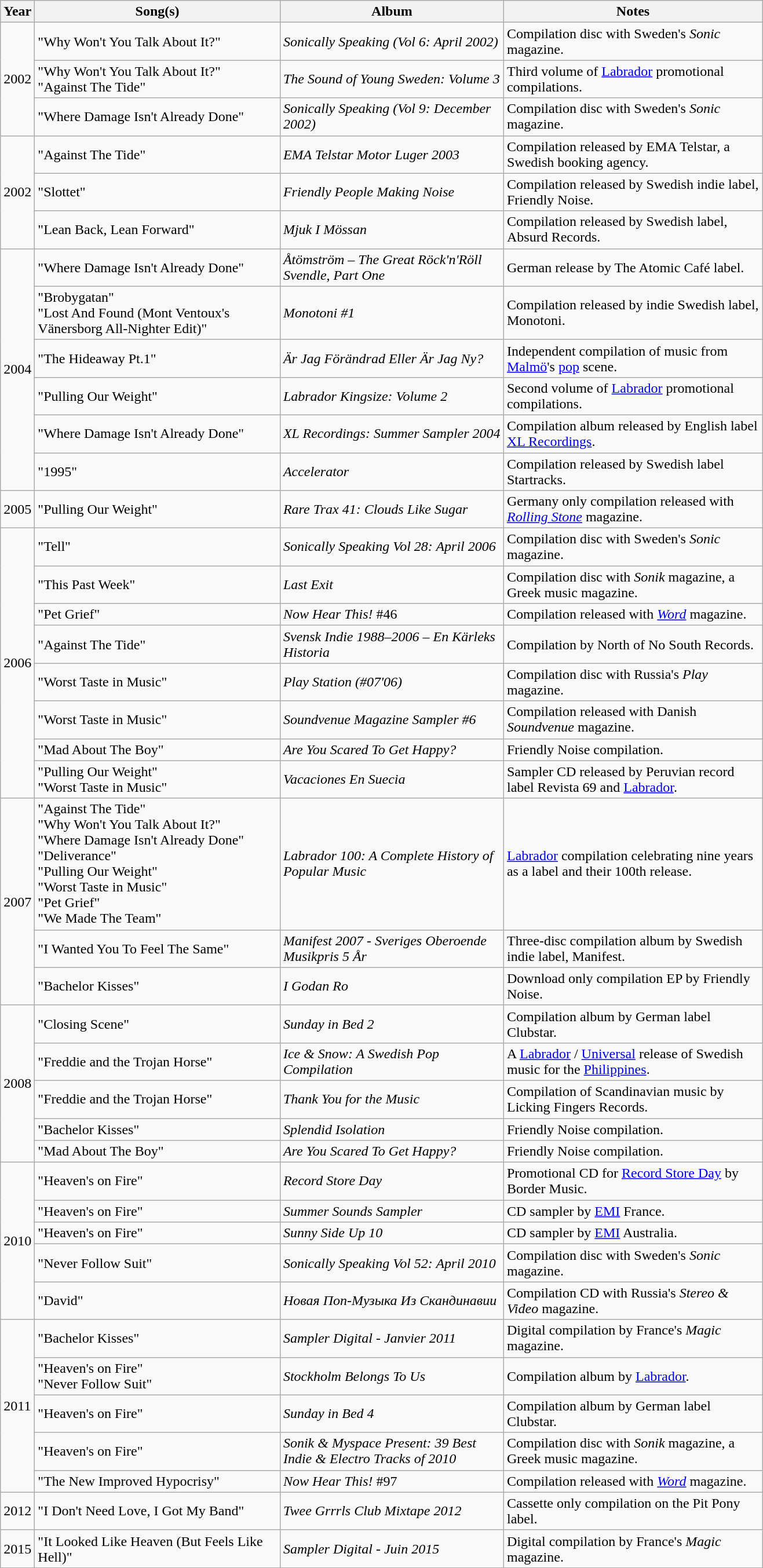<table class="wikitable">
<tr>
<th style="width:10px;">Year</th>
<th style="width:275px;">Song(s)</th>
<th style="width:250px;">Album</th>
<th style="width:290px;">Notes</th>
</tr>
<tr>
<td rowspan="3" style="text-align:center">2002</td>
<td>"Why Won't You Talk About It?"</td>
<td><em>Sonically Speaking (Vol 6: April 2002)</em></td>
<td>Compilation disc with Sweden's <em>Sonic</em> magazine.</td>
</tr>
<tr>
<td>"Why Won't You Talk About It?"<br>"Against The Tide"</td>
<td><em>The Sound of Young Sweden: Volume 3</em></td>
<td>Third volume of <a href='#'>Labrador</a> promotional compilations.</td>
</tr>
<tr>
<td>"Where Damage Isn't Already Done"</td>
<td><em>Sonically Speaking (Vol 9: December 2002)</em></td>
<td>Compilation disc with Sweden's <em>Sonic</em> magazine.</td>
</tr>
<tr>
<td rowspan="3" style="text-align:center">2002</td>
<td>"Against The Tide"</td>
<td><em>EMA Telstar Motor Luger 2003</em></td>
<td>Compilation released by EMA Telstar, a Swedish booking agency.</td>
</tr>
<tr>
<td>"Slottet"</td>
<td><em>Friendly People Making Noise</em></td>
<td>Compilation released by Swedish indie label, Friendly Noise.</td>
</tr>
<tr>
<td>"Lean Back, Lean Forward"</td>
<td><em>Mjuk I Mössan</em></td>
<td>Compilation released by Swedish label, Absurd Records.</td>
</tr>
<tr>
<td rowspan="6">2004</td>
<td>"Where Damage Isn't Already Done"</td>
<td><em>Åtömström – The Great Röck'n'Röll Svendle, Part One</em></td>
<td>German release by The Atomic Café label.</td>
</tr>
<tr>
<td>"Brobygatan"<br>"Lost And Found (Mont Ventoux's Vänersborg All-Nighter Edit)"</td>
<td><em>Monotoni #1</em></td>
<td>Compilation released by indie Swedish label, Monotoni.</td>
</tr>
<tr>
<td>"The Hideaway Pt.1"</td>
<td><em>Är Jag Förändrad Eller Är Jag Ny?</em></td>
<td>Independent compilation of music from <a href='#'>Malmö</a>'s <a href='#'>pop</a> scene.</td>
</tr>
<tr>
<td>"Pulling Our Weight"</td>
<td><em>Labrador Kingsize: Volume 2</em></td>
<td>Second volume of <a href='#'>Labrador</a> promotional compilations.</td>
</tr>
<tr>
<td>"Where Damage Isn't Already Done"</td>
<td><em>XL Recordings: Summer Sampler 2004</em></td>
<td>Compilation album released by English label <a href='#'>XL Recordings</a>.</td>
</tr>
<tr>
<td>"1995"</td>
<td><em>Accelerator</em></td>
<td>Compilation released by Swedish label Startracks.</td>
</tr>
<tr>
<td>2005</td>
<td>"Pulling Our Weight"</td>
<td><em>Rare Trax 41: Clouds Like Sugar</em></td>
<td>Germany only compilation released with <em><a href='#'>Rolling Stone</a></em> magazine.</td>
</tr>
<tr>
<td rowspan="8">2006</td>
<td>"Tell"</td>
<td><em>Sonically Speaking Vol 28: April 2006</em></td>
<td>Compilation disc with Sweden's <em>Sonic</em> magazine.</td>
</tr>
<tr>
<td>"This Past Week"</td>
<td><em>Last Exit</em></td>
<td>Compilation disc with <em>Sonik</em> magazine, a Greek music magazine.</td>
</tr>
<tr>
<td>"Pet Grief"</td>
<td><em>Now Hear This!</em> #46</td>
<td>Compilation released with <em><a href='#'>Word</a></em> magazine.</td>
</tr>
<tr>
<td>"Against The Tide"</td>
<td><em>Svensk Indie 1988–2006 – En Kärleks Historia</em></td>
<td>Compilation by North of No South Records.</td>
</tr>
<tr>
<td>"Worst Taste in Music"</td>
<td><em>Play Station (#07'06)</em></td>
<td>Compilation disc with Russia's <em>Play</em> magazine.</td>
</tr>
<tr>
<td>"Worst Taste in Music"</td>
<td><em>Soundvenue Magazine Sampler #6</em></td>
<td>Compilation released with Danish <em>Soundvenue</em> magazine.</td>
</tr>
<tr>
<td>"Mad About The Boy"</td>
<td><em>Are You Scared To Get Happy?</em></td>
<td>Friendly Noise compilation.</td>
</tr>
<tr>
<td>"Pulling Our Weight"<br>"Worst Taste in Music"</td>
<td><em>Vacaciones En Suecia</em></td>
<td>Sampler CD released by Peruvian record label Revista 69 and <a href='#'>Labrador</a>.</td>
</tr>
<tr>
<td rowspan="3">2007</td>
<td>"Against The Tide"<br>"Why Won't You Talk About It?"<br>"Where Damage Isn't Already Done"<br>"Deliverance"<br>"Pulling Our Weight"<br>"Worst Taste in Music"<br>"Pet Grief"<br>"We Made The Team"</td>
<td><em>Labrador 100: A Complete History of Popular Music</em></td>
<td><a href='#'>Labrador</a> compilation celebrating nine years as a label and their 100th release.</td>
</tr>
<tr>
<td>"I Wanted You To Feel The Same"</td>
<td><em>Manifest 2007 - Sveriges Oberoende Musikpris 5 År</em></td>
<td>Three-disc compilation album by Swedish indie label, Manifest.</td>
</tr>
<tr>
<td>"Bachelor Kisses"</td>
<td><em>I Godan Ro</em></td>
<td>Download only compilation EP by Friendly Noise.</td>
</tr>
<tr>
<td rowspan="5">2008</td>
<td>"Closing Scene"</td>
<td><em>Sunday in Bed 2</em></td>
<td>Compilation album by German label Clubstar.</td>
</tr>
<tr>
<td>"Freddie and the Trojan Horse"</td>
<td><em>Ice & Snow: A Swedish Pop Compilation</em></td>
<td>A <a href='#'>Labrador</a> / <a href='#'>Universal</a> release of Swedish music for the <a href='#'>Philippines</a>.</td>
</tr>
<tr>
<td>"Freddie and the Trojan Horse"</td>
<td><em>Thank You for the Music</em></td>
<td>Compilation of Scandinavian music by Licking Fingers Records.</td>
</tr>
<tr>
<td>"Bachelor Kisses"</td>
<td><em>Splendid Isolation</em></td>
<td>Friendly Noise compilation.</td>
</tr>
<tr>
<td>"Mad About The Boy"</td>
<td><em>Are You Scared To Get Happy?</em></td>
<td>Friendly Noise compilation.</td>
</tr>
<tr>
<td rowspan="5">2010</td>
<td>"Heaven's on Fire"</td>
<td><em>Record Store Day</em></td>
<td>Promotional CD for <a href='#'>Record Store Day</a> by Border Music.</td>
</tr>
<tr>
<td>"Heaven's on Fire"</td>
<td><em>Summer Sounds Sampler</em></td>
<td>CD sampler by <a href='#'>EMI</a> France.</td>
</tr>
<tr>
<td>"Heaven's on Fire"</td>
<td><em>Sunny Side Up 10</em></td>
<td>CD sampler by <a href='#'>EMI</a> Australia.</td>
</tr>
<tr>
<td>"Never Follow Suit"</td>
<td><em>Sonically Speaking Vol 52: April 2010</em></td>
<td>Compilation disc with Sweden's <em>Sonic</em> magazine.</td>
</tr>
<tr>
<td>"David"</td>
<td><em>Новая Поп-Музыка Из Скандинавии</em></td>
<td>Compilation CD with Russia's <em>Stereo & Video</em> magazine.</td>
</tr>
<tr>
<td rowspan="5">2011</td>
<td>"Bachelor Kisses"</td>
<td><em>Sampler Digital - Janvier 2011</em></td>
<td>Digital compilation by France's <em>Magic</em> magazine.</td>
</tr>
<tr>
<td>"Heaven's on Fire"<br>"Never Follow Suit"</td>
<td><em>Stockholm Belongs To Us</em></td>
<td>Compilation album by <a href='#'>Labrador</a>.</td>
</tr>
<tr>
<td>"Heaven's on Fire"</td>
<td><em>Sunday in Bed 4</em></td>
<td>Compilation album by German label Clubstar.</td>
</tr>
<tr>
<td>"Heaven's on Fire"</td>
<td><em>Sonik & Myspace Present: 39 Best Indie & Electro Tracks of 2010</em></td>
<td>Compilation disc with <em>Sonik</em> magazine, a Greek music magazine.</td>
</tr>
<tr>
<td>"The New Improved Hypocrisy"</td>
<td><em>Now Hear This!</em> #97</td>
<td>Compilation released with <em><a href='#'>Word</a></em> magazine.</td>
</tr>
<tr>
<td>2012</td>
<td>"I Don't Need Love, I Got My Band"</td>
<td><em>Twee Grrrls Club Mixtape 2012</em></td>
<td>Cassette only compilation on the Pit Pony label.</td>
</tr>
<tr>
<td>2015</td>
<td>"It Looked Like Heaven (But Feels Like Hell)"</td>
<td><em>Sampler Digital - Juin 2015</em></td>
<td>Digital compilation by France's <em>Magic</em> magazine.</td>
</tr>
<tr>
</tr>
</table>
